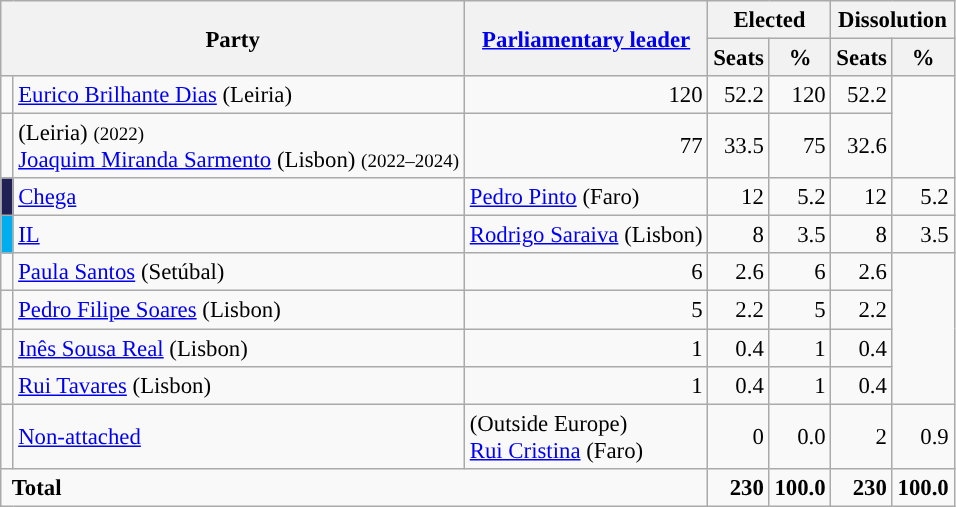<table class="wikitable" style="text-align:right; font-size:95%;">
<tr>
<th colspan="2" rowspan="2">Party</th>
<th rowspan="2"><a href='#'>Parliamentary leader</a></th>
<th colspan="2">Elected</th>
<th colspan="2">Dissolution</th>
</tr>
<tr>
<th>Seats</th>
<th>%</th>
<th>Seats</th>
<th>%</th>
</tr>
<tr>
<td></td>
<td align="left"><a href='#'>Eurico Brilhante Dias</a> (Leiria)</td>
<td align="right">120</td>
<td align="right">52.2</td>
<td align="right">120</td>
<td align="right">52.2</td>
</tr>
<tr>
<td></td>
<td align="left"> (Leiria) <small>(2022)</small><br><a href='#'>Joaquim Miranda Sarmento</a> (Lisbon) <small>(2022–2024)</small></td>
<td align="right">77</td>
<td align="right">33.5</td>
<td align="right">75</td>
<td align="right">32.6</td>
</tr>
<tr>
<td style="background:#202056; text-align:center;"></td>
<td style="text-align:left;"><a href='#'>Chega</a></td>
<td align="left"><a href='#'>Pedro Pinto</a> (Faro)</td>
<td align="right">12</td>
<td align="right">5.2</td>
<td align="right">12</td>
<td align="right">5.2</td>
</tr>
<tr>
<td style="background:#00ADEF; text-align:center;"></td>
<td style="text-align:left;"><a href='#'>IL</a></td>
<td align="left"><a href='#'>Rodrigo Saraiva</a> (Lisbon)</td>
<td align="right">8</td>
<td align="right">3.5</td>
<td align="right">8</td>
<td align="right">3.5</td>
</tr>
<tr>
<td></td>
<td align="left"><a href='#'>Paula Santos</a> (Setúbal)</td>
<td align="right">6</td>
<td align="right">2.6</td>
<td align="right">6</td>
<td align="right">2.6</td>
</tr>
<tr>
<td></td>
<td align="left"><a href='#'>Pedro Filipe Soares</a> (Lisbon)</td>
<td align="right">5</td>
<td align="right">2.2</td>
<td align="right">5</td>
<td align="right">2.2</td>
</tr>
<tr>
<td></td>
<td align="left"><a href='#'>Inês Sousa Real</a> (Lisbon)</td>
<td align="right">1</td>
<td align="right">0.4</td>
<td align="right">1</td>
<td align="right">0.4</td>
</tr>
<tr>
<td></td>
<td align="left"><a href='#'>Rui Tavares</a> (Lisbon)</td>
<td align="right">1</td>
<td align="right">0.4</td>
<td align="right">1</td>
<td align="right">0.4</td>
</tr>
<tr>
<td style="width:1px; background:"></td>
<td style="text-align:left;"><a href='#'>Non-attached</a></td>
<td align="left"> (Outside Europe)<br><a href='#'>Rui Cristina</a> (Faro)</td>
<td align="right">0</td>
<td align="right">0.0</td>
<td align="right">2</td>
<td align="right">0.9</td>
</tr>
<tr>
<td colspan="3" align="left"> <strong>Total</strong></td>
<td align="right"><strong>230</strong></td>
<td align="right"><strong>100.0</strong></td>
<td align="right"><strong>230</strong></td>
<td align="right"><strong>100.0</strong></td>
</tr>
</table>
